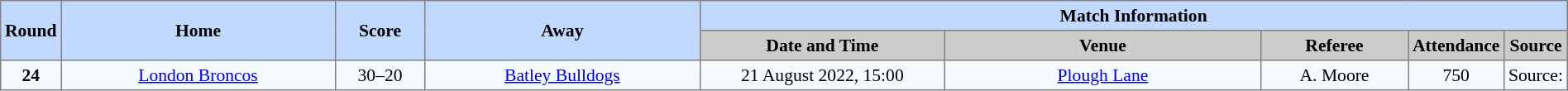<table border=1 style="border-collapse:collapse; font-size:90%; text-align:center;" cellpadding=3 cellspacing=0 width=100%>
<tr style="background:#c1d8ff;">
<th scope="col" rowspan=2 width=1%>Round</th>
<th scope="col" rowspan=2 width=19%>Home</th>
<th scope="col" rowspan=2 width=6%>Score</th>
<th scope="col" rowspan=2 width=19%>Away</th>
<th colspan=5>Match Information</th>
</tr>
<tr style="background:#cccccc;">
<th scope="col" width=17%>Date and Time</th>
<th scope="col" width=22%>Venue</th>
<th scope="col" width=10%>Referee</th>
<th scope="col" width=7%>Attendance</th>
<th scope="col" width=7%>Source</th>
</tr>
<tr style="background:#f5faff;">
<td><strong>24</strong></td>
<td> <a href='#'>London Broncos</a></td>
<td>30–20</td>
<td> <a href='#'>Batley Bulldogs</a></td>
<td>21 August 2022, 15:00</td>
<td><a href='#'>Plough Lane</a></td>
<td>A. Moore</td>
<td>750</td>
<td>Source:</td>
</tr>
</table>
